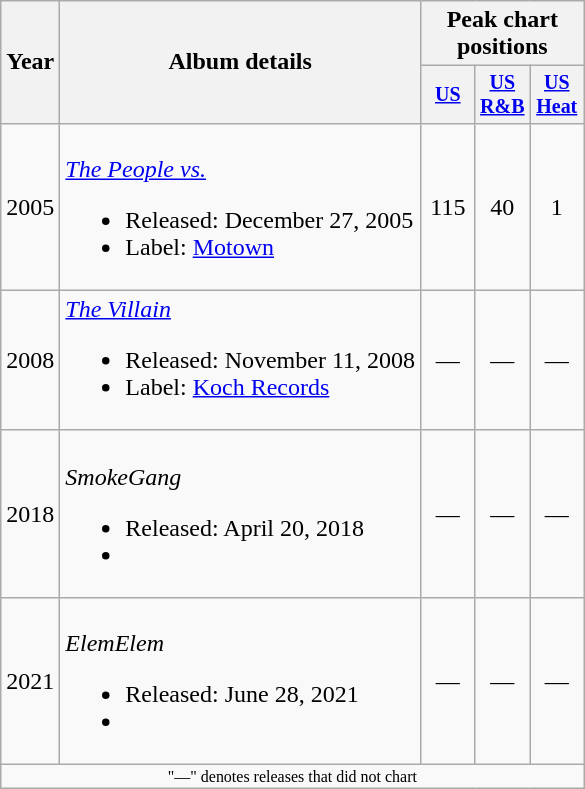<table class="wikitable" style="text-align:center;">
<tr>
<th rowspan="2">Year</th>
<th rowspan="2">Album details</th>
<th colspan="3">Peak chart positions</th>
</tr>
<tr style="font-size:smaller;">
<th style="width:30px;"><a href='#'>US</a><br></th>
<th style="width:30px;"><a href='#'>US<br>R&B</a><br></th>
<th style="width:30px;"><a href='#'>US<br>Heat</a><br></th>
</tr>
<tr>
<td>2005</td>
<td style="text-align:left;"><br><em><a href='#'>The People vs.</a></em><ul><li>Released: December 27, 2005</li><li>Label: <a href='#'>Motown</a></li></ul></td>
<td>115</td>
<td>40</td>
<td>1</td>
</tr>
<tr>
<td>2008</td>
<td style="text-align:left;"><em><a href='#'>The Villain</a></em><br><ul><li>Released: November 11, 2008</li><li>Label: <a href='#'>Koch Records</a></li></ul></td>
<td>—</td>
<td>—</td>
<td>—</td>
</tr>
<tr>
<td>2018</td>
<td style="text-align:left;"><br><em>SmokeGang</em><ul><li>Released: April 20, 2018</li><li></li></ul></td>
<td>—</td>
<td>—</td>
<td>—</td>
</tr>
<tr>
<td>2021</td>
<td style="text-align:left;"><br><em>ElemElem</em><ul><li>Released: June 28, 2021</li><li></li></ul></td>
<td>—</td>
<td>—</td>
<td>—</td>
</tr>
<tr>
<td colspan="5" style="font-size:8pt">"—" denotes releases that did not chart</td>
</tr>
</table>
